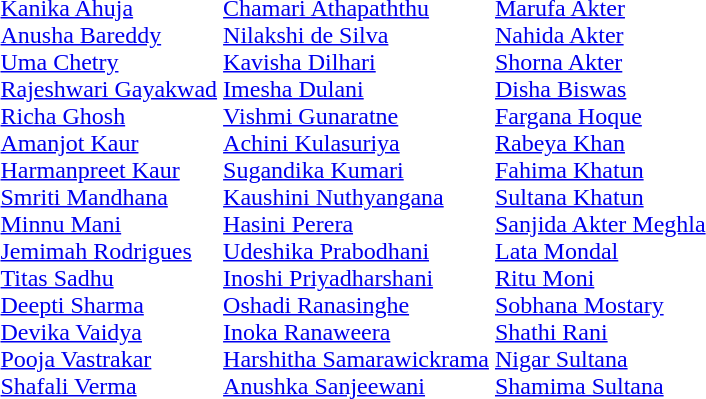<table>
<tr>
<td></td>
<td><br><a href='#'>Kanika Ahuja</a><br><a href='#'>Anusha Bareddy</a><br><a href='#'>Uma Chetry</a><br><a href='#'>Rajeshwari Gayakwad</a><br><a href='#'>Richa Ghosh</a><br><a href='#'>Amanjot Kaur</a><br><a href='#'>Harmanpreet Kaur</a><br><a href='#'>Smriti Mandhana</a><br><a href='#'>Minnu Mani</a><br><a href='#'>Jemimah Rodrigues</a><br><a href='#'>Titas Sadhu</a><br><a href='#'>Deepti Sharma</a><br><a href='#'>Devika Vaidya</a><br><a href='#'>Pooja Vastrakar</a><br><a href='#'>Shafali Verma</a></td>
<td><br><a href='#'>Chamari Athapaththu</a><br><a href='#'>Nilakshi de Silva</a><br><a href='#'>Kavisha Dilhari</a><br><a href='#'>Imesha Dulani</a><br><a href='#'>Vishmi Gunaratne</a><br><a href='#'>Achini Kulasuriya</a><br><a href='#'>Sugandika Kumari</a><br><a href='#'>Kaushini Nuthyangana</a><br><a href='#'>Hasini Perera</a><br><a href='#'>Udeshika Prabodhani</a><br><a href='#'>Inoshi Priyadharshani</a><br><a href='#'>Oshadi Ranasinghe</a><br><a href='#'>Inoka Ranaweera</a><br><a href='#'>Harshitha Samarawickrama</a><br><a href='#'>Anushka Sanjeewani</a></td>
<td><br><a href='#'>Marufa Akter</a><br><a href='#'>Nahida Akter</a><br><a href='#'>Shorna Akter</a><br><a href='#'>Disha Biswas</a><br><a href='#'>Fargana Hoque</a><br><a href='#'>Rabeya Khan</a><br><a href='#'>Fahima Khatun</a><br><a href='#'>Sultana Khatun</a><br><a href='#'>Sanjida Akter Meghla</a><br><a href='#'>Lata Mondal</a><br><a href='#'>Ritu Moni</a><br><a href='#'>Sobhana Mostary</a><br><a href='#'>Shathi Rani</a><br><a href='#'>Nigar Sultana</a><br><a href='#'>Shamima Sultana</a></td>
</tr>
</table>
